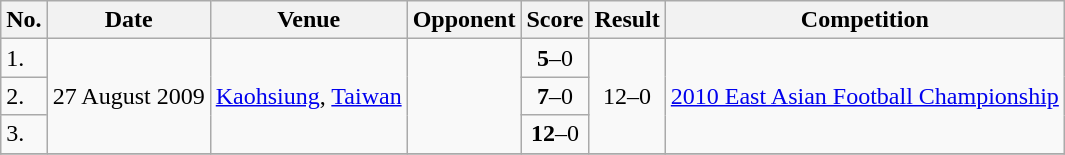<table class="wikitable">
<tr>
<th>No.</th>
<th>Date</th>
<th>Venue</th>
<th>Opponent</th>
<th>Score</th>
<th>Result</th>
<th>Competition</th>
</tr>
<tr>
<td>1.</td>
<td rowspan=3>27 August 2009</td>
<td rowspan=3><a href='#'>Kaohsiung</a>, <a href='#'>Taiwan</a></td>
<td rowspan=3></td>
<td align=center><strong>5</strong>–0</td>
<td rowspan=3 align=center>12–0</td>
<td rowspan=3><a href='#'>2010 East Asian Football Championship</a></td>
</tr>
<tr>
<td>2.</td>
<td align=center><strong>7</strong>–0</td>
</tr>
<tr>
<td>3.</td>
<td align=center><strong>12</strong>–0</td>
</tr>
<tr>
</tr>
</table>
